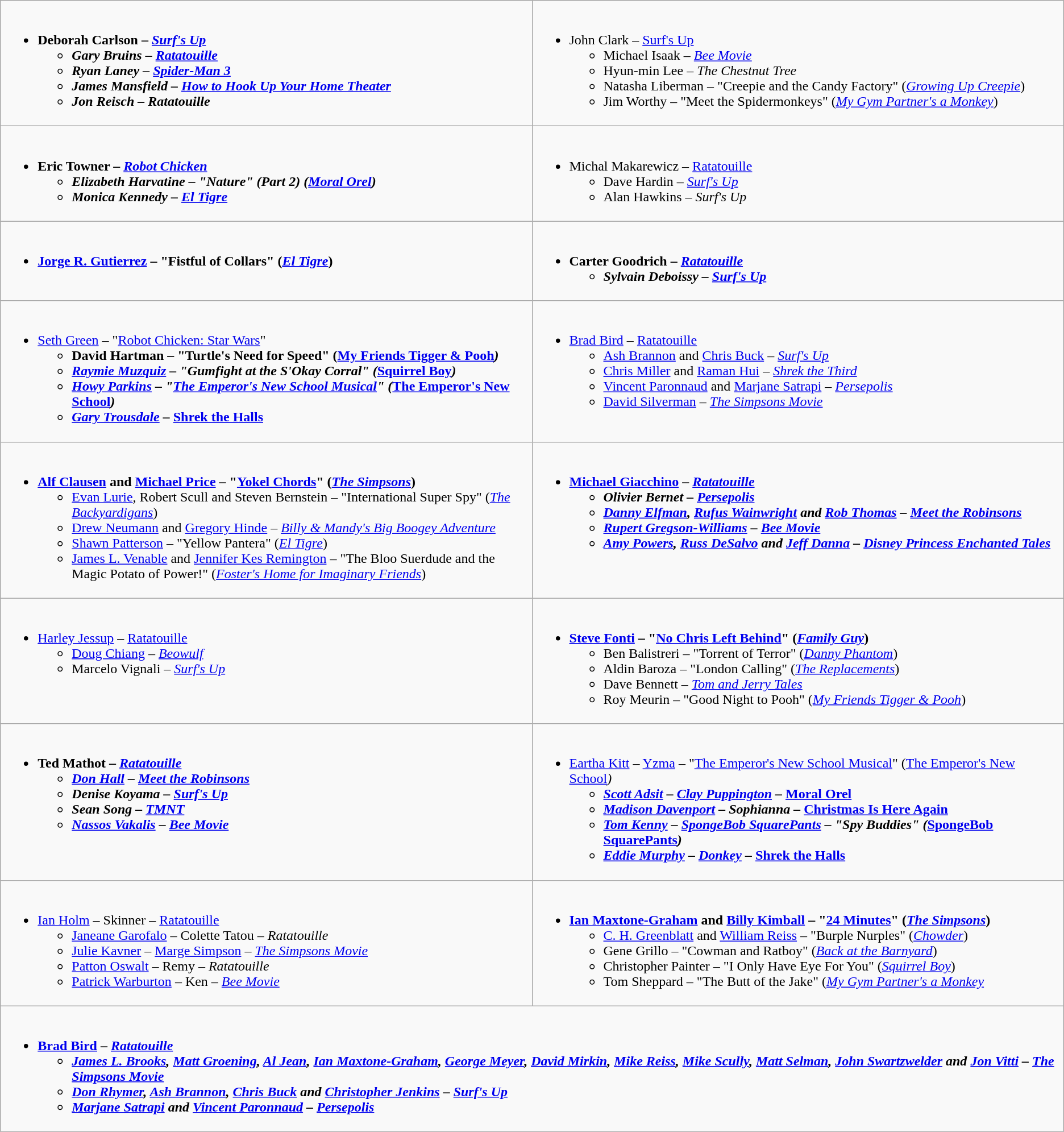<table class=wikitable>
<tr>
<td valign="top" width="50%"><br><ul><li><strong>Deborah Carlson – <em><a href='#'>Surf's Up</a><strong><em><ul><li>Gary Bruins – </em><a href='#'>Ratatouille</a><em></li><li>Ryan Laney – </em><a href='#'>Spider-Man 3</a><em></li><li>James Mansfield – </em><a href='#'>How to Hook Up Your Home Theater</a><em></li><li>Jon Reisch – </em>Ratatouille<em></li></ul></li></ul></td>
<td valign="top" width="50%"><br><ul><li></strong>John Clark – </em><a href='#'>Surf's Up</a></em></strong><ul><li>Michael Isaak – <em><a href='#'>Bee Movie</a></em></li><li>Hyun-min Lee – <em>The Chestnut Tree</em></li><li>Natasha Liberman – "Creepie and the Candy Factory" (<em><a href='#'>Growing Up Creepie</a></em>)</li><li>Jim Worthy – "Meet the Spidermonkeys" (<em><a href='#'>My Gym Partner's a Monkey</a></em>)</li></ul></li></ul></td>
</tr>
<tr>
<td valign="top" width="50%"><br><ul><li><strong>Eric Towner – <em><a href='#'>Robot Chicken</a><strong><em><ul><li>Elizabeth Harvatine – "Nature" (Part 2) (</em><a href='#'>Moral Orel</a><em>)</li><li>Monica Kennedy – </em><a href='#'>El Tigre</a><em></li></ul></li></ul></td>
<td valign="top" width="50%"><br><ul><li></strong>Michal Makarewicz – </em><a href='#'>Ratatouille</a></em></strong><ul><li>Dave Hardin – <em><a href='#'>Surf's Up</a></em></li><li>Alan Hawkins – <em>Surf's Up</em></li></ul></li></ul></td>
</tr>
<tr>
<td valign="top" width="50%"><br><ul><li><strong><a href='#'>Jorge R. Gutierrez</a> – "Fistful of Collars" (<em><a href='#'>El Tigre</a></em>)</strong></li></ul></td>
<td valign="top" width="50%"><br><ul><li><strong>Carter Goodrich – <em><a href='#'>Ratatouille</a><strong><em><ul><li>Sylvain Deboissy – </em><a href='#'>Surf's Up</a><em></li></ul></li></ul></td>
</tr>
<tr>
<td valign="top" width="50%"><br><ul><li></strong><a href='#'>Seth Green</a> – "<a href='#'>Robot Chicken: Star Wars</a>"<strong><ul><li>David Hartman – "Turtle's Need for Speed" (</em><a href='#'>My Friends Tigger & Pooh</a><em>)</li><li><a href='#'>Raymie Muzquiz</a> – "Gumfight at the S'Okay Corral" (</em><a href='#'>Squirrel Boy</a><em>)</li><li><a href='#'>Howy Parkins</a> – "<a href='#'>The Emperor's New School Musical</a>" (</em><a href='#'>The Emperor's New School</a><em>)</li><li><a href='#'>Gary Trousdale</a> – </em><a href='#'>Shrek the Halls</a><em></li></ul></li></ul></td>
<td valign="top" width="50%"><br><ul><li></strong><a href='#'>Brad Bird</a> – </em><a href='#'>Ratatouille</a></em></strong><ul><li><a href='#'>Ash Brannon</a> and <a href='#'>Chris Buck</a> – <em><a href='#'>Surf's Up</a></em></li><li><a href='#'>Chris Miller</a> and <a href='#'>Raman Hui</a> – <em><a href='#'>Shrek the Third</a></em></li><li><a href='#'>Vincent Paronnaud</a> and <a href='#'>Marjane Satrapi</a> – <em><a href='#'>Persepolis</a></em></li><li><a href='#'>David Silverman</a> – <em><a href='#'>The Simpsons Movie</a></em></li></ul></li></ul></td>
</tr>
<tr>
<td valign="top" width="50%"><br><ul><li><strong><a href='#'>Alf Clausen</a> and <a href='#'>Michael Price</a> – "<a href='#'>Yokel Chords</a>" (<em><a href='#'>The Simpsons</a></em>)</strong><ul><li><a href='#'>Evan Lurie</a>, Robert Scull and Steven Bernstein – "International Super Spy" (<em><a href='#'>The Backyardigans</a></em>)</li><li><a href='#'>Drew Neumann</a> and <a href='#'>Gregory Hinde</a> – <em><a href='#'>Billy & Mandy's Big Boogey Adventure</a></em></li><li><a href='#'>Shawn Patterson</a> – "Yellow Pantera" (<em><a href='#'>El Tigre</a></em>)</li><li><a href='#'>James L. Venable</a> and <a href='#'>Jennifer Kes Remington</a> – "The Bloo Suerdude and the Magic Potato of Power!" (<em><a href='#'>Foster's Home for Imaginary Friends</a></em>)</li></ul></li></ul></td>
<td valign="top" width="50%"><br><ul><li><strong><a href='#'>Michael Giacchino</a> – <em><a href='#'>Ratatouille</a><strong><em><ul><li>Olivier Bernet – </em><a href='#'>Persepolis</a><em></li><li><a href='#'>Danny Elfman</a>, <a href='#'>Rufus Wainwright</a> and <a href='#'>Rob Thomas</a> – </em><a href='#'>Meet the Robinsons</a><em></li><li><a href='#'>Rupert Gregson-Williams</a> – </em><a href='#'>Bee Movie</a><em></li><li><a href='#'>Amy Powers</a>, <a href='#'>Russ DeSalvo</a> and <a href='#'>Jeff Danna</a> – </em><a href='#'>Disney Princess Enchanted Tales</a><em></li></ul></li></ul></td>
</tr>
<tr>
<td valign="top" width="50%"><br><ul><li></strong><a href='#'>Harley Jessup</a> – </em><a href='#'>Ratatouille</a></em></strong><ul><li><a href='#'>Doug Chiang</a> – <em><a href='#'>Beowulf</a></em></li><li>Marcelo Vignali – <em><a href='#'>Surf's Up</a></em></li></ul></li></ul></td>
<td valign="top" width="50%"><br><ul><li><strong><a href='#'>Steve Fonti</a> – "<a href='#'>No Chris Left Behind</a>" (<em><a href='#'>Family Guy</a></em>)</strong><ul><li>Ben Balistreri – "Torrent of Terror" (<em><a href='#'>Danny Phantom</a></em>)</li><li>Aldin Baroza – "London Calling" (<em><a href='#'>The Replacements</a></em>)</li><li>Dave Bennett – <em><a href='#'>Tom and Jerry Tales</a></em></li><li>Roy Meurin – "Good Night to Pooh" (<em><a href='#'>My Friends Tigger & Pooh</a></em>)</li></ul></li></ul></td>
</tr>
<tr>
<td valign="top" width="50%"><br><ul><li><strong>Ted Mathot – <em><a href='#'>Ratatouille</a><strong><em><ul><li><a href='#'>Don Hall</a> – </em><a href='#'>Meet the Robinsons</a><em></li><li>Denise Koyama – </em><a href='#'>Surf's Up</a><em></li><li>Sean Song – </em><a href='#'>TMNT</a><em></li><li><a href='#'>Nassos Vakalis</a> – </em><a href='#'>Bee Movie</a><em></li></ul></li></ul></td>
<td valign="top" width="50%"><br><ul><li></strong><a href='#'>Eartha Kitt</a> – <a href='#'>Yzma</a> – "<a href='#'>The Emperor's New School Musical</a>" (</em><a href='#'>The Emperor's New School</a><em>)<strong><ul><li><a href='#'>Scott Adsit</a> – <a href='#'>Clay Puppington</a> – </em><a href='#'>Moral Orel</a><em></li><li><a href='#'>Madison Davenport</a> – Sophianna – </em><a href='#'>Christmas Is Here Again</a><em></li><li><a href='#'>Tom Kenny</a> – <a href='#'>SpongeBob SquarePants</a> – "Spy Buddies" (</em><a href='#'>SpongeBob SquarePants</a><em>)</li><li><a href='#'>Eddie Murphy</a> – <a href='#'>Donkey</a> – </em><a href='#'>Shrek the Halls</a><em></li></ul></li></ul></td>
</tr>
<tr>
<td valign="top" width="50%"><br><ul><li></strong><a href='#'>Ian Holm</a> – Skinner – </em><a href='#'>Ratatouille</a></em></strong><ul><li><a href='#'>Janeane Garofalo</a> – Colette Tatou – <em>Ratatouille</em></li><li><a href='#'>Julie Kavner</a> – <a href='#'>Marge Simpson</a> – <em><a href='#'>The Simpsons Movie</a></em></li><li><a href='#'>Patton Oswalt</a> – Remy – <em>Ratatouille</em></li><li><a href='#'>Patrick Warburton</a> – Ken – <em><a href='#'>Bee Movie</a></em></li></ul></li></ul></td>
<td valign="top" width="50%"><br><ul><li><strong><a href='#'>Ian Maxtone-Graham</a> and <a href='#'>Billy Kimball</a> – "<a href='#'>24 Minutes</a>" (<em><a href='#'>The Simpsons</a></em>)</strong><ul><li><a href='#'>C. H. Greenblatt</a> and <a href='#'>William Reiss</a> – "Burple Nurples" (<em><a href='#'>Chowder</a></em>)</li><li>Gene Grillo – "Cowman and Ratboy" (<em><a href='#'>Back at the Barnyard</a></em>)</li><li>Christopher Painter – "I Only Have Eye For You" (<em><a href='#'>Squirrel Boy</a></em>)</li><li>Tom Sheppard – "The Butt of the Jake" (<em><a href='#'>My Gym Partner's a Monkey</a></em></li></ul></li></ul></td>
</tr>
<tr>
<td valign="top" width="100%" colspan="2"><br><ul><li><strong><a href='#'>Brad Bird</a> – <em><a href='#'>Ratatouille</a><strong><em><ul><li><a href='#'>James L. Brooks</a>, <a href='#'>Matt Groening</a>, <a href='#'>Al Jean</a>, <a href='#'>Ian Maxtone-Graham</a>, <a href='#'>George Meyer</a>, <a href='#'>David Mirkin</a>, <a href='#'>Mike Reiss</a>, <a href='#'>Mike Scully</a>, <a href='#'>Matt Selman</a>, <a href='#'>John Swartzwelder</a> and <a href='#'>Jon Vitti</a> – </em><a href='#'>The Simpsons Movie</a><em></li><li><a href='#'>Don Rhymer</a>, <a href='#'>Ash Brannon</a>, <a href='#'>Chris Buck</a> and <a href='#'>Christopher Jenkins</a> – </em><a href='#'>Surf's Up</a><em></li><li><a href='#'>Marjane Satrapi</a> and <a href='#'>Vincent Paronnaud</a> – </em><a href='#'>Persepolis</a><em></li></ul></li></ul></td>
</tr>
</table>
